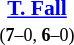<table style="width:100%;" cellspacing="1">
<tr>
<th width=25%></th>
<th width=10%></th>
<th width=25%></th>
</tr>
<tr style=font-size:90%>
<td align=right><strong></strong></td>
<td align=center><strong> <a href='#'>T. Fall</a> </strong><br><small>(<strong>7</strong>–0, <strong>6</strong>–0)</small></td>
<td></td>
</tr>
</table>
